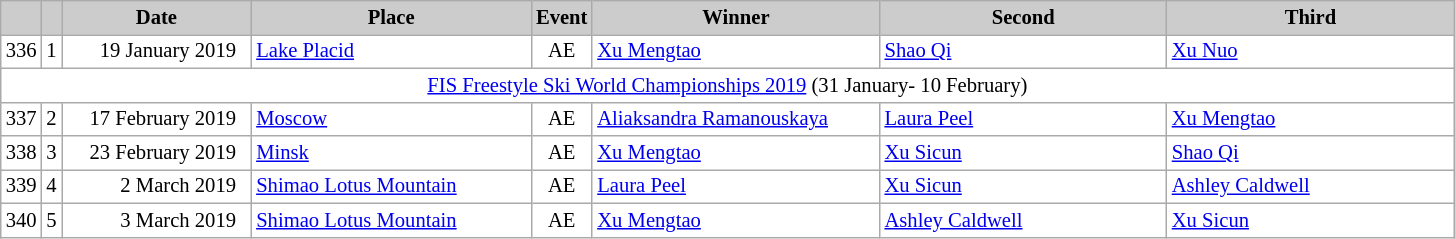<table class="wikitable plainrowheaders" style="background:#fff; font-size:86%; line-height:16px; border:grey solid 1px; border-collapse:collapse;">
<tr style="background:#ccc; text-align:center;">
<th scope="col" style="background:#ccc; width=20 px;"></th>
<th scope="col" style="background:#ccc; width=30 px;"></th>
<th scope="col" style="background:#ccc; width:120px;">Date</th>
<th scope="col" style="background:#ccc; width:180px;">Place</th>
<th scope="col" style="background:#ccc; width:15px;">Event</th>
<th scope="col" style="background:#ccc; width:185px;">Winner</th>
<th scope="col" style="background:#ccc; width:185px;">Second</th>
<th scope="col" style="background:#ccc; width:185px;">Third</th>
</tr>
<tr>
<td align=center>336</td>
<td align=center>1</td>
<td align=right>19 January 2019  </td>
<td> <a href='#'>Lake Placid</a></td>
<td align=center>AE</td>
<td> <a href='#'>Xu Mengtao</a></td>
<td> <a href='#'>Shao Qi</a></td>
<td> <a href='#'>Xu Nuo</a></td>
</tr>
<tr>
<td colspan="8" align="middle"><a href='#'>FIS Freestyle Ski World Championships 2019</a>  (31 January- 10 February)</td>
</tr>
<tr>
<td align=center>337</td>
<td align=center>2</td>
<td align=right>17 February 2019  </td>
<td> <a href='#'>Moscow</a></td>
<td align=center>AE</td>
<td> <a href='#'>Aliaksandra Ramanouskaya</a></td>
<td> <a href='#'>Laura Peel</a></td>
<td> <a href='#'>Xu Mengtao</a></td>
</tr>
<tr>
<td align=center>338</td>
<td align=center>3</td>
<td align=right>23 February 2019  </td>
<td> <a href='#'>Minsk</a></td>
<td align=center>AE</td>
<td> <a href='#'>Xu Mengtao</a></td>
<td> <a href='#'>Xu Sicun</a></td>
<td> <a href='#'>Shao Qi</a></td>
</tr>
<tr>
<td align=center>339</td>
<td align=center>4</td>
<td align=right>2 March 2019  </td>
<td> <a href='#'>Shimao Lotus Mountain</a></td>
<td align=center>AE</td>
<td> <a href='#'>Laura Peel</a></td>
<td> <a href='#'>Xu Sicun</a></td>
<td> <a href='#'>Ashley Caldwell</a></td>
</tr>
<tr>
<td align=center>340</td>
<td align=center>5</td>
<td align=right>3 March 2019  </td>
<td> <a href='#'>Shimao Lotus Mountain</a></td>
<td align=center>AE</td>
<td> <a href='#'>Xu Mengtao</a></td>
<td> <a href='#'>Ashley Caldwell</a></td>
<td> <a href='#'>Xu Sicun</a></td>
</tr>
</table>
